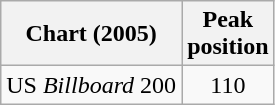<table class="wikitable">
<tr>
<th>Chart (2005)</th>
<th>Peak<br>position</th>
</tr>
<tr>
<td>US <em>Billboard</em> 200</td>
<td align="center">110</td>
</tr>
</table>
